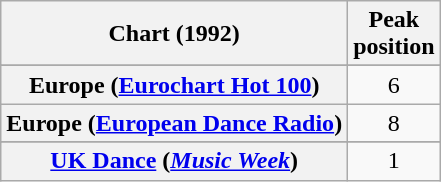<table class="wikitable sortable plainrowheaders" style="text-align:center">
<tr>
<th>Chart (1992)</th>
<th>Peak<br>position</th>
</tr>
<tr>
</tr>
<tr>
<th scope="row">Europe (<a href='#'>Eurochart Hot 100</a>)</th>
<td>6</td>
</tr>
<tr>
<th scope="row">Europe (<a href='#'>European Dance Radio</a>)</th>
<td>8</td>
</tr>
<tr>
</tr>
<tr>
</tr>
<tr>
</tr>
<tr>
</tr>
<tr>
<th scope="row"><a href='#'>UK Dance</a> (<em><a href='#'>Music Week</a></em>)</th>
<td>1</td>
</tr>
</table>
